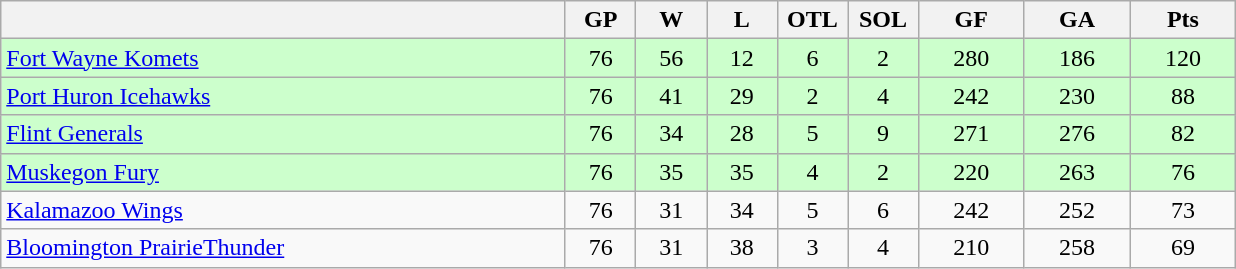<table class="wikitable">
<tr>
<th width="40%" bgcolor="#e0e0e0"></th>
<th width="5%" bgcolor="#e0e0e0">GP</th>
<th width="5%" bgcolor="#e0e0e0">W</th>
<th width="5%" bgcolor="#e0e0e0">L</th>
<th width="5%" bgcolor="#e0e0e0">OTL</th>
<th width="5%" bgcolor="#e0e0e0">SOL</th>
<th width="7.5%" bgcolor="#e0e0e0">GF</th>
<th width="7.5%" bgcolor="#e0e0e0">GA</th>
<th width="7.5%" bgcolor="#e0e0e0">Pts</th>
</tr>
<tr align="center" bgcolor="#CCFFCC">
<td align="left"><a href='#'>Fort Wayne Komets</a></td>
<td>76</td>
<td>56</td>
<td>12</td>
<td>6</td>
<td>2</td>
<td>280</td>
<td>186</td>
<td>120</td>
</tr>
<tr align="center" bgcolor="#CCFFCC">
<td align="left"><a href='#'>Port Huron Icehawks</a></td>
<td>76</td>
<td>41</td>
<td>29</td>
<td>2</td>
<td>4</td>
<td>242</td>
<td>230</td>
<td>88</td>
</tr>
<tr align="center" bgcolor="#CCFFCC">
<td align="left"><a href='#'>Flint Generals</a></td>
<td>76</td>
<td>34</td>
<td>28</td>
<td>5</td>
<td>9</td>
<td>271</td>
<td>276</td>
<td>82</td>
</tr>
<tr align="center" bgcolor="#CCFFCC">
<td align="left"><a href='#'>Muskegon Fury</a></td>
<td>76</td>
<td>35</td>
<td>35</td>
<td>4</td>
<td>2</td>
<td>220</td>
<td>263</td>
<td>76</td>
</tr>
<tr align="center">
<td align="left"><a href='#'>Kalamazoo Wings</a></td>
<td>76</td>
<td>31</td>
<td>34</td>
<td>5</td>
<td>6</td>
<td>242</td>
<td>252</td>
<td>73</td>
</tr>
<tr align="center">
<td align="left"><a href='#'>Bloomington PrairieThunder</a></td>
<td>76</td>
<td>31</td>
<td>38</td>
<td>3</td>
<td>4</td>
<td>210</td>
<td>258</td>
<td>69</td>
</tr>
</table>
